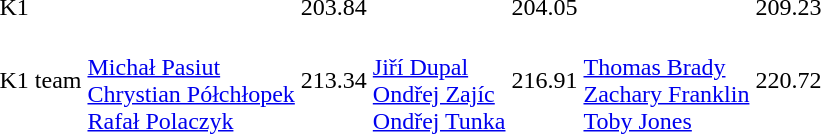<table>
<tr>
<td>K1</td>
<td></td>
<td>203.84</td>
<td></td>
<td>204.05</td>
<td></td>
<td>209.23</td>
</tr>
<tr>
<td>K1 team</td>
<td><br><a href='#'>Michał Pasiut</a><br><a href='#'>Chrystian Półchłopek</a><br><a href='#'>Rafał Polaczyk</a></td>
<td>213.34</td>
<td><br><a href='#'>Jiří Dupal</a><br><a href='#'>Ondřej Zajíc</a><br><a href='#'>Ondřej Tunka</a></td>
<td>216.91</td>
<td><br><a href='#'>Thomas Brady</a><br><a href='#'>Zachary Franklin</a><br><a href='#'>Toby Jones</a></td>
<td>220.72</td>
</tr>
</table>
